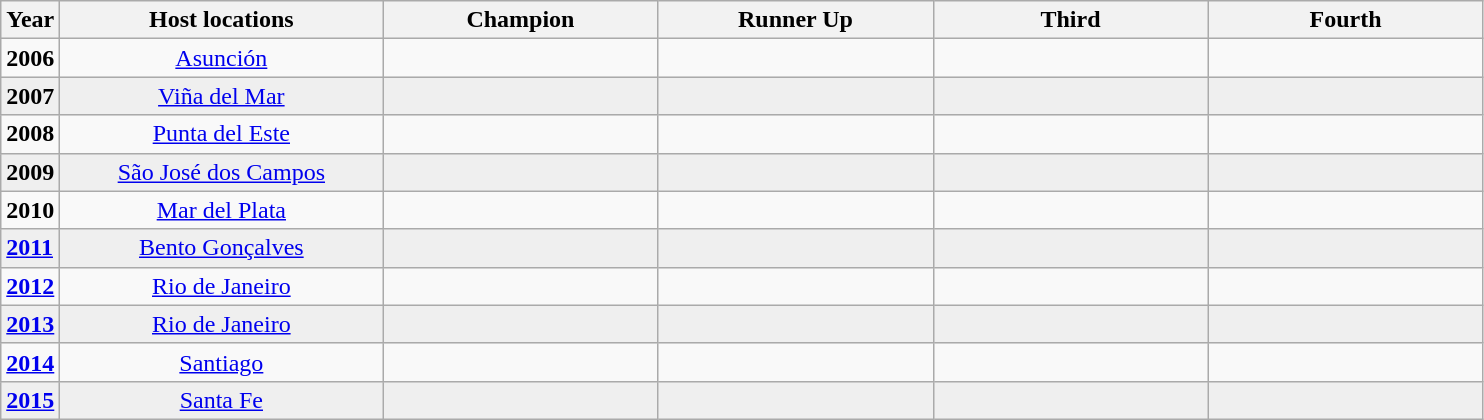<table class="wikitable centre" style="text-align:left;">
<tr>
<th>Year</th>
<th scope="col" style="width:13em;">Host locations</th>
<th scope="col" style="width:11em;">Champion</th>
<th scope="col" style="width:11em;">Runner Up</th>
<th scope="col" style="width:11em;">Third</th>
<th scope="col" style="width:11em;">Fourth</th>
</tr>
<tr>
<td><strong>2006</strong></td>
<td align=center><a href='#'>Asunción</a></td>
<td><strong></strong></td>
<td></td>
<td></td>
<td></td>
</tr>
<tr style="background:#EFEFEF">
<td><strong>2007</strong></td>
<td align=center><a href='#'>Viña del Mar</a></td>
<td><strong></strong></td>
<td></td>
<td></td>
<td></td>
</tr>
<tr>
<td><strong>2008</strong></td>
<td align=center><a href='#'>Punta del Este</a></td>
<td><strong></strong></td>
<td></td>
<td></td>
<td></td>
</tr>
<tr style="background:#EFEFEF">
<td><strong>2009</strong></td>
<td align=center><a href='#'>São José dos Campos</a></td>
<td><strong></strong></td>
<td></td>
<td></td>
<td></td>
</tr>
<tr>
<td><strong>2010</strong></td>
<td align=center><a href='#'>Mar del Plata</a></td>
<td><strong></strong></td>
<td></td>
<td></td>
<td></td>
</tr>
<tr style="background:#EFEFEF">
<td><strong><a href='#'>2011</a></strong></td>
<td align=center><a href='#'>Bento Gonçalves</a></td>
<td><strong></strong></td>
<td></td>
<td></td>
<td></td>
</tr>
<tr>
<td><strong><a href='#'>2012</a></strong></td>
<td align=center><a href='#'>Rio de Janeiro</a></td>
<td><strong></strong></td>
<td></td>
<td></td>
<td></td>
</tr>
<tr style="background:#EFEFEF">
<td><strong><a href='#'>2013</a></strong></td>
<td align=center><a href='#'>Rio de Janeiro</a></td>
<td><strong></strong></td>
<td></td>
<td></td>
<td></td>
</tr>
<tr>
<td><strong><a href='#'>2014</a></strong></td>
<td align=center><a href='#'>Santiago</a></td>
<td><strong></strong></td>
<td></td>
<td></td>
<td></td>
</tr>
<tr style="background:#EFEFEF">
<td><strong><a href='#'>2015</a></strong></td>
<td align=center><a href='#'>Santa Fe</a></td>
<td><strong></strong></td>
<td></td>
<td></td>
<td></td>
</tr>
</table>
